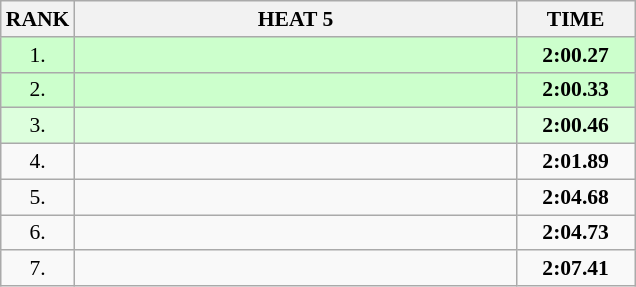<table class="wikitable" style="border-collapse: collapse; font-size: 90%;">
<tr>
<th>RANK</th>
<th style="width: 20em">HEAT 5</th>
<th style="width: 5em">TIME</th>
</tr>
<tr style="background:#ccffcc;">
<td align="center">1.</td>
<td></td>
<td align="center"><strong>2:00.27</strong></td>
</tr>
<tr style="background:#ccffcc;">
<td align="center">2.</td>
<td></td>
<td align="center"><strong>2:00.33</strong></td>
</tr>
<tr style="background:#ddffdd;">
<td align="center">3.</td>
<td></td>
<td align="center"><strong>2:00.46</strong></td>
</tr>
<tr>
<td align="center">4.</td>
<td></td>
<td align="center"><strong>2:01.89</strong></td>
</tr>
<tr>
<td align="center">5.</td>
<td></td>
<td align="center"><strong>2:04.68</strong></td>
</tr>
<tr>
<td align="center">6.</td>
<td></td>
<td align="center"><strong>2:04.73</strong></td>
</tr>
<tr>
<td align="center">7.</td>
<td></td>
<td align="center"><strong>2:07.41</strong></td>
</tr>
</table>
